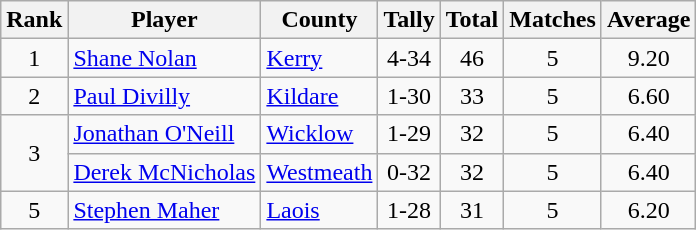<table class="wikitable">
<tr>
<th>Rank</th>
<th>Player</th>
<th>County</th>
<th>Tally</th>
<th>Total</th>
<th>Matches</th>
<th>Average</th>
</tr>
<tr>
<td style="text-align:center;">1</td>
<td><a href='#'>Shane Nolan</a></td>
<td><a href='#'>Kerry</a></td>
<td align=center>4-34</td>
<td align=center>46</td>
<td align=center>5</td>
<td align=center>9.20</td>
</tr>
<tr>
<td style="text-align:center;">2</td>
<td><a href='#'>Paul Divilly</a></td>
<td><a href='#'>Kildare</a></td>
<td align=center>1-30</td>
<td align=center>33</td>
<td align=center>5</td>
<td align=center>6.60</td>
</tr>
<tr>
<td rowspan="2" style="text-align:center;">3</td>
<td><a href='#'>Jonathan O'Neill</a></td>
<td><a href='#'>Wicklow</a></td>
<td align=center>1-29</td>
<td align=center>32</td>
<td align=center>5</td>
<td align=center>6.40</td>
</tr>
<tr>
<td><a href='#'>Derek McNicholas</a></td>
<td><a href='#'>Westmeath</a></td>
<td align=center>0-32</td>
<td align=center>32</td>
<td align=center>5</td>
<td align=center>6.40</td>
</tr>
<tr>
<td style="text-align:center;">5</td>
<td><a href='#'>Stephen Maher</a></td>
<td><a href='#'>Laois</a></td>
<td align=center>1-28</td>
<td align=center>31</td>
<td align=center>5</td>
<td align=center>6.20</td>
</tr>
</table>
